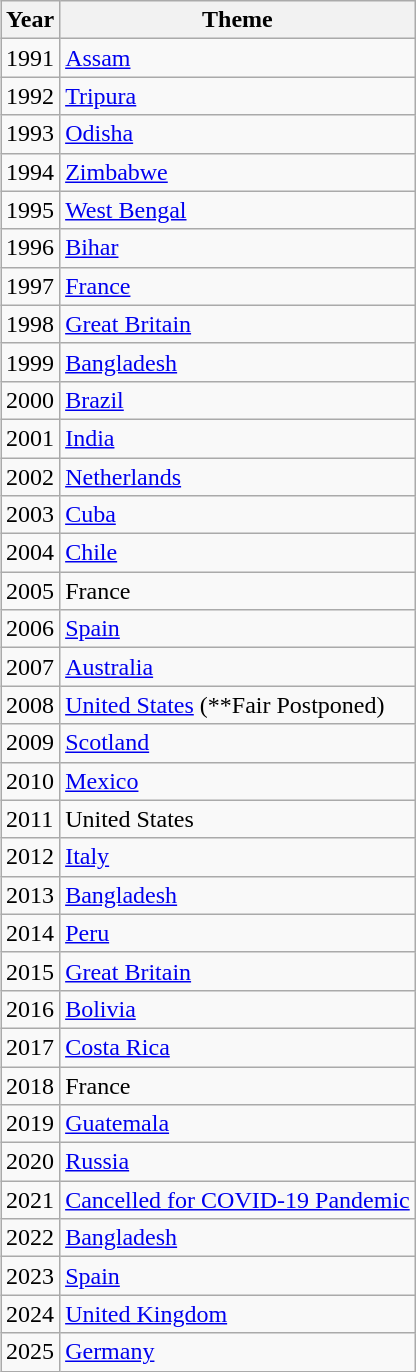<table class="wikitable" align="right" border="5" cellpadding="2" cellspacing="2">
<tr>
<th>Year</th>
<th>Theme</th>
</tr>
<tr>
<td>1991</td>
<td><a href='#'>Assam</a></td>
</tr>
<tr>
<td>1992</td>
<td><a href='#'>Tripura</a></td>
</tr>
<tr>
<td>1993</td>
<td><a href='#'>Odisha</a></td>
</tr>
<tr>
<td>1994</td>
<td><a href='#'>Zimbabwe</a></td>
</tr>
<tr>
<td>1995</td>
<td><a href='#'>West Bengal</a></td>
</tr>
<tr>
<td>1996</td>
<td><a href='#'>Bihar</a></td>
</tr>
<tr>
<td>1997</td>
<td><a href='#'>France</a></td>
</tr>
<tr>
<td>1998</td>
<td><a href='#'>Great Britain</a></td>
</tr>
<tr>
<td>1999</td>
<td><a href='#'>Bangladesh</a></td>
</tr>
<tr>
<td>2000</td>
<td><a href='#'>Brazil</a></td>
</tr>
<tr>
<td>2001</td>
<td><a href='#'>India</a></td>
</tr>
<tr>
<td>2002</td>
<td><a href='#'>Netherlands</a></td>
</tr>
<tr>
<td>2003</td>
<td><a href='#'>Cuba</a></td>
</tr>
<tr>
<td>2004</td>
<td><a href='#'>Chile</a></td>
</tr>
<tr>
<td>2005</td>
<td>France</td>
</tr>
<tr>
<td>2006</td>
<td><a href='#'>Spain</a></td>
</tr>
<tr>
<td>2007</td>
<td><a href='#'>Australia</a></td>
</tr>
<tr>
<td>2008</td>
<td><a href='#'>United States</a> (**Fair Postponed)</td>
</tr>
<tr>
<td>2009</td>
<td><a href='#'>Scotland</a></td>
</tr>
<tr>
<td>2010</td>
<td><a href='#'>Mexico</a></td>
</tr>
<tr>
<td>2011</td>
<td>United States</td>
</tr>
<tr>
<td>2012</td>
<td><a href='#'>Italy</a></td>
</tr>
<tr>
<td>2013</td>
<td><a href='#'>Bangladesh</a></td>
</tr>
<tr>
<td>2014</td>
<td><a href='#'>Peru</a></td>
</tr>
<tr>
<td>2015</td>
<td><a href='#'>Great Britain</a></td>
</tr>
<tr>
<td>2016</td>
<td><a href='#'>Bolivia</a></td>
</tr>
<tr>
<td>2017</td>
<td><a href='#'>Costa Rica</a></td>
</tr>
<tr>
<td>2018</td>
<td>France</td>
</tr>
<tr>
<td>2019</td>
<td><a href='#'>Guatemala</a></td>
</tr>
<tr>
<td>2020</td>
<td><a href='#'>Russia</a></td>
</tr>
<tr>
<td>2021</td>
<td><a href='#'>Cancelled for COVID-19 Pandemic</a></td>
</tr>
<tr>
<td>2022</td>
<td><a href='#'>Bangladesh</a></td>
</tr>
<tr>
<td>2023</td>
<td><a href='#'>Spain</a></td>
</tr>
<tr>
<td>2024</td>
<td><a href='#'>United Kingdom</a></td>
</tr>
<tr>
<td>2025</td>
<td><a href='#'>Germany</a></td>
</tr>
</table>
